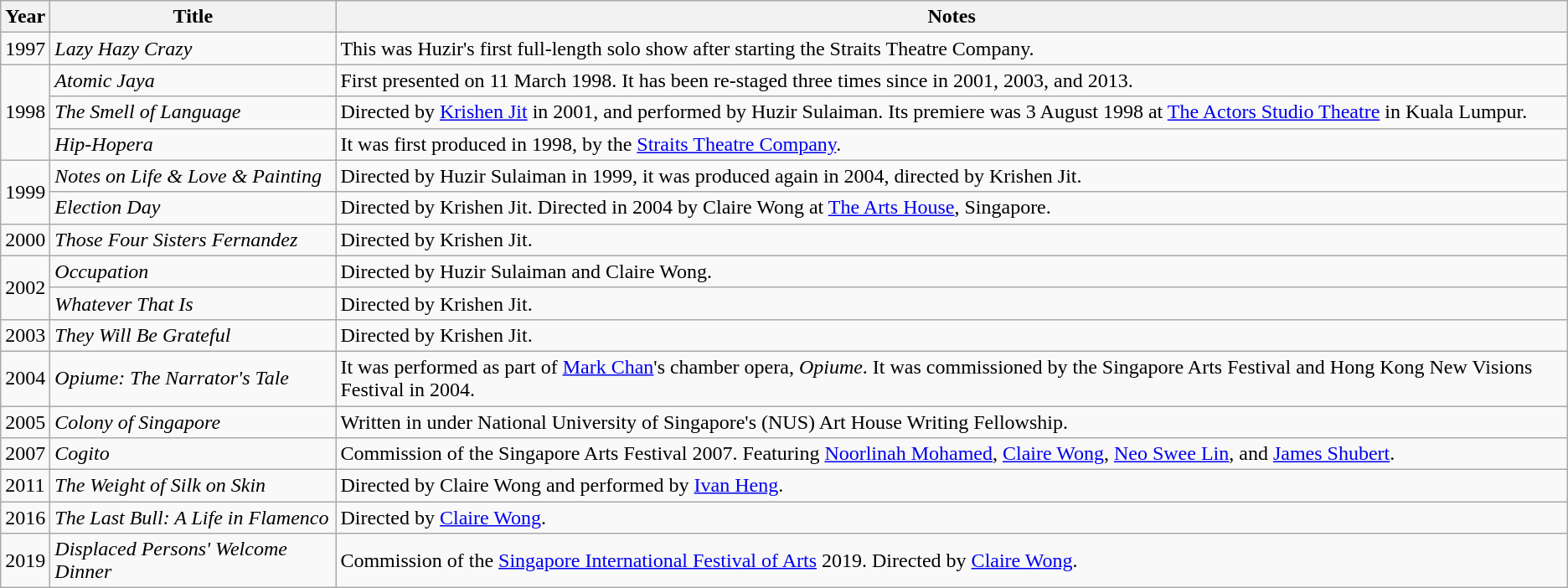<table class="wikitable sortable">
<tr>
<th>Year</th>
<th>Title</th>
<th class="unsortable">Notes</th>
</tr>
<tr>
<td>1997</td>
<td><em>Lazy Hazy Crazy</em></td>
<td>This was Huzir's first full-length solo show after starting the Straits Theatre Company.</td>
</tr>
<tr>
<td rowspan="3">1998</td>
<td><em>Atomic Jaya</em></td>
<td>First presented on 11 March 1998. It has been re-staged three times since in 2001, 2003, and 2013.</td>
</tr>
<tr>
<td><em>The Smell of Language</em></td>
<td>Directed by <a href='#'>Krishen Jit</a> in 2001, and performed by Huzir Sulaiman. Its premiere was 3 August 1998 at <a href='#'>The Actors Studio Theatre</a> in Kuala Lumpur.</td>
</tr>
<tr>
<td><em>Hip-Hopera</em></td>
<td>It was first produced in 1998, by the <a href='#'>Straits Theatre Company</a>.</td>
</tr>
<tr>
<td rowspan="2">1999</td>
<td><em>Notes on Life & Love & Painting</em></td>
<td>Directed by Huzir Sulaiman in 1999, it was produced again in 2004, directed by Krishen Jit.</td>
</tr>
<tr>
<td><em>Election Day</em></td>
<td>Directed by Krishen Jit. Directed in 2004 by Claire Wong at <a href='#'>The Arts House</a>, Singapore.</td>
</tr>
<tr>
<td>2000</td>
<td><em>Those Four Sisters Fernandez</em></td>
<td>Directed by Krishen Jit.</td>
</tr>
<tr>
<td rowspan="2">2002</td>
<td><em>Occupation</em></td>
<td>Directed by Huzir Sulaiman and Claire Wong.</td>
</tr>
<tr>
<td><em>Whatever That Is</em></td>
<td>Directed by Krishen Jit.</td>
</tr>
<tr>
<td>2003</td>
<td><em>They Will Be Grateful</em></td>
<td>Directed by Krishen Jit.</td>
</tr>
<tr>
<td>2004</td>
<td><em>Opiume: The Narrator's Tale</em></td>
<td>It was performed as part of <a href='#'>Mark Chan</a>'s chamber opera, <em>Opiume</em>. It was commissioned by the Singapore Arts Festival and Hong Kong New Visions Festival in 2004.</td>
</tr>
<tr>
<td>2005</td>
<td><em>Colony of Singapore</em></td>
<td>Written in under National University of Singapore's (NUS) Art House Writing Fellowship.</td>
</tr>
<tr>
<td>2007</td>
<td><em>Cogito</em></td>
<td>Commission of the Singapore Arts Festival 2007. Featuring <a href='#'>Noorlinah Mohamed</a>, <a href='#'>Claire Wong</a>, <a href='#'>Neo Swee Lin</a>, and <a href='#'>James Shubert</a>.</td>
</tr>
<tr>
<td>2011</td>
<td><em>The Weight of Silk on Skin</em></td>
<td>Directed by Claire Wong and performed by <a href='#'>Ivan Heng</a>.</td>
</tr>
<tr>
<td>2016</td>
<td><em>The Last Bull: A Life in Flamenco</em></td>
<td>Directed by <a href='#'>Claire Wong</a>.</td>
</tr>
<tr>
<td>2019</td>
<td><em>Displaced Persons' Welcome Dinner</em></td>
<td>Commission of the <a href='#'>Singapore International Festival of Arts</a> 2019. Directed by <a href='#'>Claire Wong</a>.</td>
</tr>
</table>
